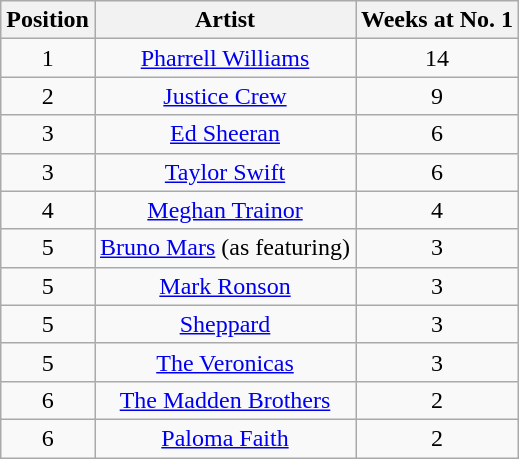<table class="wikitable">
<tr>
<th style="text-align: center;">Position</th>
<th style="text-align: center;">Artist</th>
<th style="text-align: center;">Weeks at No. 1</th>
</tr>
<tr>
<td style="text-align: center;">1</td>
<td style="text-align: center;"><a href='#'>Pharrell Williams</a></td>
<td style="text-align: center;">14</td>
</tr>
<tr>
<td style="text-align: center;">2</td>
<td style="text-align: center;"><a href='#'>Justice Crew</a></td>
<td style="text-align: center;">9</td>
</tr>
<tr>
<td style="text-align: center;">3</td>
<td style="text-align: center;"><a href='#'>Ed Sheeran</a></td>
<td style="text-align: center;">6</td>
</tr>
<tr>
<td style="text-align: center;">3</td>
<td style="text-align: center;"><a href='#'>Taylor Swift</a></td>
<td style="text-align: center;">6</td>
</tr>
<tr>
<td style="text-align: center;">4</td>
<td style="text-align: center;"><a href='#'>Meghan Trainor</a></td>
<td style="text-align: center;">4</td>
</tr>
<tr>
<td style="text-align: center;">5</td>
<td style="text-align: center;"><a href='#'>Bruno Mars</a> (as featuring)</td>
<td style="text-align: center;">3</td>
</tr>
<tr>
<td style="text-align: center;">5</td>
<td style="text-align: center;"><a href='#'>Mark Ronson</a></td>
<td style="text-align: center;">3</td>
</tr>
<tr>
<td style="text-align: center;">5</td>
<td style="text-align: center;"><a href='#'>Sheppard</a></td>
<td style="text-align: center;">3</td>
</tr>
<tr>
<td style="text-align: center;">5</td>
<td style="text-align: center;"><a href='#'>The Veronicas</a></td>
<td style="text-align: center;">3</td>
</tr>
<tr>
<td style="text-align: center;">6</td>
<td style="text-align: center;"><a href='#'>The Madden Brothers</a></td>
<td style="text-align: center;">2</td>
</tr>
<tr>
<td style="text-align: center;">6</td>
<td style="text-align: center;"><a href='#'>Paloma Faith</a></td>
<td style="text-align: center;">2</td>
</tr>
</table>
